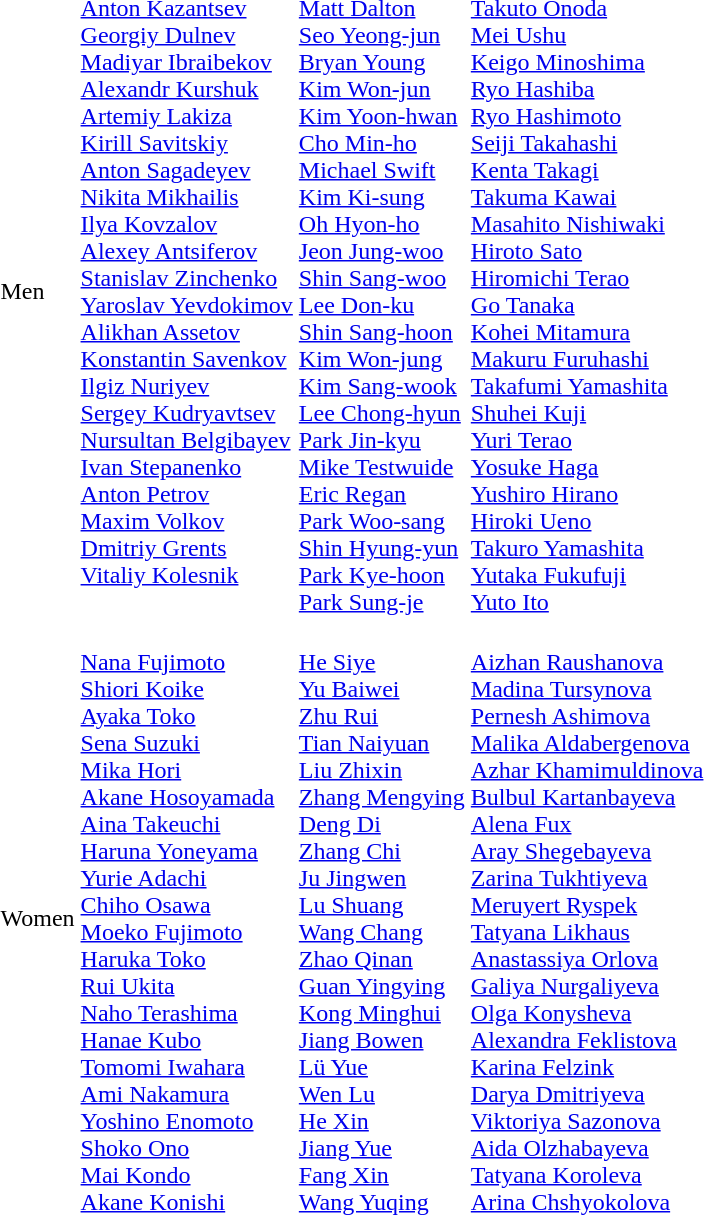<table>
<tr>
<td>Men<br></td>
<td valign=top><br><a href='#'>Anton Kazantsev</a><br><a href='#'>Georgiy Dulnev</a><br><a href='#'>Madiyar Ibraibekov</a><br><a href='#'>Alexandr Kurshuk</a><br><a href='#'>Artemiy Lakiza</a><br><a href='#'>Kirill Savitskiy</a><br><a href='#'>Anton Sagadeyev</a><br><a href='#'>Nikita Mikhailis</a><br><a href='#'>Ilya Kovzalov</a><br><a href='#'>Alexey Antsiferov</a><br><a href='#'>Stanislav Zinchenko</a><br><a href='#'>Yaroslav Yevdokimov</a><br><a href='#'>Alikhan Assetov</a><br><a href='#'>Konstantin Savenkov</a><br><a href='#'>Ilgiz Nuriyev</a><br><a href='#'>Sergey Kudryavtsev</a><br><a href='#'>Nursultan Belgibayev</a><br><a href='#'>Ivan Stepanenko</a><br><a href='#'>Anton Petrov</a><br><a href='#'>Maxim Volkov</a><br><a href='#'>Dmitriy Grents</a><br><a href='#'>Vitaliy Kolesnik</a></td>
<td><br><a href='#'>Matt Dalton</a><br><a href='#'>Seo Yeong-jun</a><br><a href='#'>Bryan Young</a><br><a href='#'>Kim Won-jun</a><br><a href='#'>Kim Yoon-hwan</a><br><a href='#'>Cho Min-ho</a><br><a href='#'>Michael Swift</a><br><a href='#'>Kim Ki-sung</a><br><a href='#'>Oh Hyon-ho</a><br><a href='#'>Jeon Jung-woo</a><br><a href='#'>Shin Sang-woo</a><br><a href='#'>Lee Don-ku</a><br><a href='#'>Shin Sang-hoon</a><br><a href='#'>Kim Won-jung</a><br><a href='#'>Kim Sang-wook</a><br><a href='#'>Lee Chong-hyun</a><br><a href='#'>Park Jin-kyu</a><br><a href='#'>Mike Testwuide</a><br><a href='#'>Eric Regan</a><br><a href='#'>Park Woo-sang</a><br><a href='#'>Shin Hyung-yun</a><br><a href='#'>Park Kye-hoon</a><br><a href='#'>Park Sung-je</a></td>
<td><br><a href='#'>Takuto Onoda</a><br><a href='#'>Mei Ushu</a><br><a href='#'>Keigo Minoshima</a><br><a href='#'>Ryo Hashiba</a><br><a href='#'>Ryo Hashimoto</a><br><a href='#'>Seiji Takahashi</a><br><a href='#'>Kenta Takagi</a><br><a href='#'>Takuma Kawai</a><br><a href='#'>Masahito Nishiwaki</a><br><a href='#'>Hiroto Sato</a><br><a href='#'>Hiromichi Terao</a><br><a href='#'>Go Tanaka</a><br><a href='#'>Kohei Mitamura</a><br><a href='#'>Makuru Furuhashi</a><br><a href='#'>Takafumi Yamashita</a><br><a href='#'>Shuhei Kuji</a><br><a href='#'>Yuri Terao</a><br><a href='#'>Yosuke Haga</a><br><a href='#'>Yushiro Hirano</a><br><a href='#'>Hiroki Ueno</a><br><a href='#'>Takuro Yamashita</a><br><a href='#'>Yutaka Fukufuji</a><br><a href='#'>Yuto Ito</a></td>
</tr>
<tr>
<td>Women<br></td>
<td><br><a href='#'>Nana Fujimoto</a><br><a href='#'>Shiori Koike</a><br><a href='#'>Ayaka Toko</a><br><a href='#'>Sena Suzuki</a><br><a href='#'>Mika Hori</a><br><a href='#'>Akane Hosoyamada</a><br><a href='#'>Aina Takeuchi</a><br><a href='#'>Haruna Yoneyama</a><br><a href='#'>Yurie Adachi</a><br><a href='#'>Chiho Osawa</a><br><a href='#'>Moeko Fujimoto</a><br><a href='#'>Haruka Toko</a><br><a href='#'>Rui Ukita</a><br><a href='#'>Naho Terashima</a><br><a href='#'>Hanae Kubo</a><br><a href='#'>Tomomi Iwahara</a><br><a href='#'>Ami Nakamura</a><br><a href='#'>Yoshino Enomoto</a><br><a href='#'>Shoko Ono</a><br><a href='#'>Mai Kondo</a><br><a href='#'>Akane Konishi</a></td>
<td><br><a href='#'>He Siye</a><br><a href='#'>Yu Baiwei</a><br><a href='#'>Zhu Rui</a><br><a href='#'>Tian Naiyuan</a><br><a href='#'>Liu Zhixin</a><br><a href='#'>Zhang Mengying</a><br><a href='#'>Deng Di</a><br><a href='#'>Zhang Chi</a><br><a href='#'>Ju Jingwen</a><br><a href='#'>Lu Shuang</a><br><a href='#'>Wang Chang</a><br><a href='#'>Zhao Qinan</a><br><a href='#'>Guan Yingying</a><br><a href='#'>Kong Minghui</a><br><a href='#'>Jiang Bowen</a><br><a href='#'>Lü Yue</a><br><a href='#'>Wen Lu</a><br><a href='#'>He Xin</a><br><a href='#'>Jiang Yue</a><br><a href='#'>Fang Xin</a><br><a href='#'>Wang Yuqing</a></td>
<td><br><a href='#'>Aizhan Raushanova</a><br><a href='#'>Madina Tursynova</a><br><a href='#'>Pernesh Ashimova</a><br><a href='#'>Malika Aldabergenova</a><br><a href='#'>Azhar Khamimuldinova</a><br><a href='#'>Bulbul Kartanbayeva</a><br><a href='#'>Alena Fux</a><br><a href='#'>Aray Shegebayeva</a><br><a href='#'>Zarina Tukhtiyeva</a><br><a href='#'>Meruyert Ryspek</a><br><a href='#'>Tatyana Likhaus</a><br><a href='#'>Anastassiya Orlova</a><br><a href='#'>Galiya Nurgaliyeva</a><br><a href='#'>Olga Konysheva</a><br><a href='#'>Alexandra Feklistova</a><br><a href='#'>Karina Felzink</a><br><a href='#'>Darya Dmitriyeva</a><br><a href='#'>Viktoriya Sazonova</a><br><a href='#'>Aida Olzhabayeva</a><br><a href='#'>Tatyana Koroleva</a><br><a href='#'>Arina Chshyokolova</a></td>
</tr>
</table>
